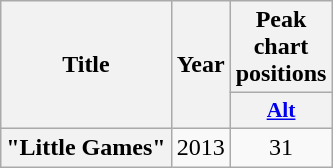<table class="wikitable plainrowheaders" style="text-align:center;">
<tr>
<th scope="col" rowspan="2">Title</th>
<th scope="col" rowspan="2">Year</th>
<th scope="col">Peak chart positions</th>
</tr>
<tr>
<th scope="col" style="width:3em;font-size:90%;"><a href='#'>Alt</a></th>
</tr>
<tr>
<th scope="row">"Little Games"</th>
<td>2013</td>
<td>31</td>
</tr>
</table>
